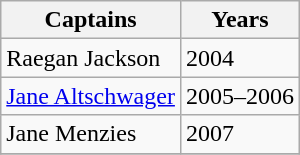<table class="wikitable collapsible">
<tr>
<th>Captains</th>
<th>Years</th>
</tr>
<tr>
<td>Raegan Jackson</td>
<td>2004</td>
</tr>
<tr>
<td><a href='#'>Jane Altschwager</a></td>
<td>2005–2006</td>
</tr>
<tr>
<td>Jane Menzies</td>
<td>2007</td>
</tr>
<tr>
</tr>
</table>
